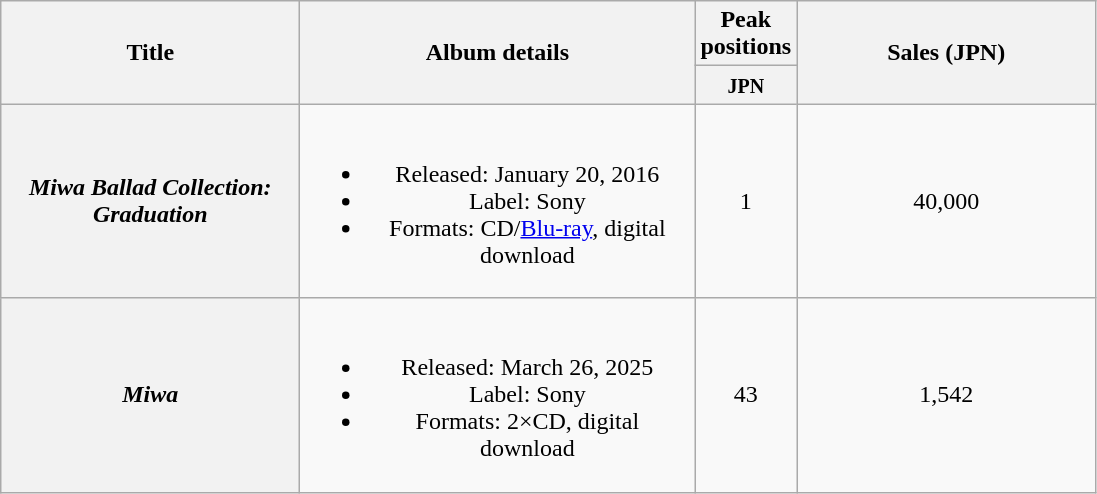<table class="wikitable plainrowheaders" style="text-align:center;">
<tr>
<th style="width:12em;" rowspan="2">Title</th>
<th style="width:16em;" rowspan="2">Album details</th>
<th colspan="1">Peak positions</th>
<th style="width:12em;" rowspan="2">Sales (JPN)</th>
</tr>
<tr>
<th style="width:2.5em;"><small>JPN</small><br></th>
</tr>
<tr>
<th scope="row"><em>Miwa Ballad Collection: Graduation</em></th>
<td><br><ul><li>Released: January 20, 2016 </li><li>Label: Sony</li><li>Formats: CD/<a href='#'>Blu-ray</a>, digital download</li></ul></td>
<td>1</td>
<td>40,000</td>
</tr>
<tr>
<th scope="row"><em>Miwa</em></th>
<td><br><ul><li>Released: March 26, 2025 </li><li>Label: Sony</li><li>Formats: 2×CD, digital download</li></ul></td>
<td>43</td>
<td>1,542</td>
</tr>
</table>
